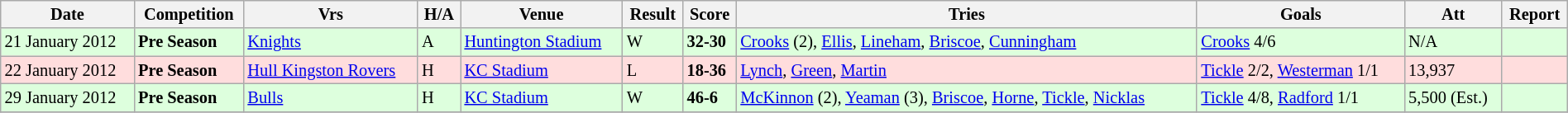<table class="wikitable" style="font-size:85%;" width="100%">
<tr>
<th>Date</th>
<th>Competition</th>
<th>Vrs</th>
<th>H/A</th>
<th>Venue</th>
<th>Result</th>
<th>Score</th>
<th>Tries</th>
<th>Goals</th>
<th>Att</th>
<th>Report</th>
</tr>
<tr style="background:#ddffdd;" width=20 | >
<td>21 January 2012</td>
<td><strong>Pre Season</strong></td>
<td> <a href='#'>Knights</a></td>
<td>A</td>
<td><a href='#'>Huntington Stadium</a></td>
<td>W</td>
<td><strong>32-30</strong></td>
<td><a href='#'>Crooks</a> (2), <a href='#'>Ellis</a>, <a href='#'>Lineham</a>, <a href='#'>Briscoe</a>, <a href='#'>Cunningham</a></td>
<td><a href='#'>Crooks</a> 4/6</td>
<td>N/A</td>
<td></td>
</tr>
<tr style="background:#ffdddd;" width=20 | >
<td>22 January 2012</td>
<td><strong>Pre Season</strong></td>
<td> <a href='#'>Hull Kingston Rovers</a></td>
<td>H</td>
<td><a href='#'>KC Stadium</a></td>
<td>L</td>
<td><strong>18-36</strong></td>
<td><a href='#'>Lynch</a>, <a href='#'>Green</a>, <a href='#'>Martin</a></td>
<td><a href='#'>Tickle</a> 2/2, <a href='#'>Westerman</a> 1/1</td>
<td>13,937</td>
<td></td>
</tr>
<tr style="background:#ddffdd;" width=20 | >
<td>29 January 2012</td>
<td><strong>Pre Season</strong></td>
<td> <a href='#'>Bulls</a></td>
<td>H</td>
<td><a href='#'>KC Stadium</a></td>
<td>W</td>
<td><strong>46-6</strong></td>
<td><a href='#'>McKinnon</a> (2), <a href='#'>Yeaman</a> (3), <a href='#'>Briscoe</a>, <a href='#'>Horne</a>, <a href='#'>Tickle</a>, <a href='#'>Nicklas</a></td>
<td><a href='#'>Tickle</a> 4/8, <a href='#'>Radford</a> 1/1</td>
<td>5,500 (Est.)</td>
<td></td>
</tr>
<tr>
</tr>
</table>
